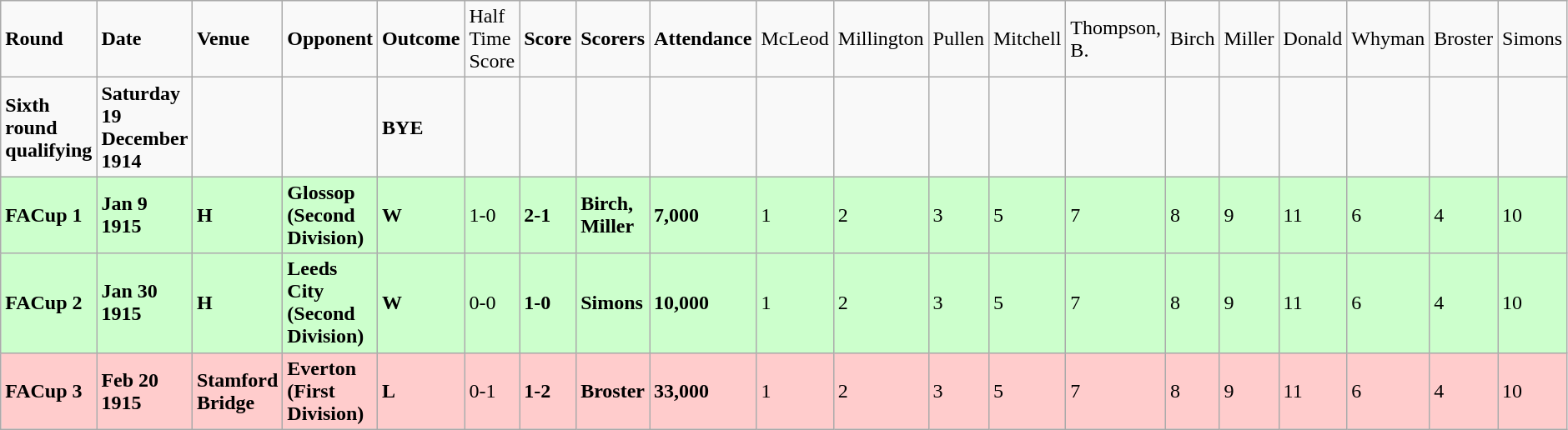<table class="wikitable">
<tr>
<td><strong>Round</strong></td>
<td><strong>Date</strong></td>
<td><strong>Venue</strong></td>
<td><strong>Opponent</strong></td>
<td><strong>Outcome</strong></td>
<td>Half Time Score</td>
<td><strong>Score</strong></td>
<td><strong>Scorers</strong></td>
<td><strong>Attendance</strong></td>
<td>McLeod</td>
<td>Millington</td>
<td>Pullen</td>
<td>Mitchell</td>
<td>Thompson, B.</td>
<td>Birch</td>
<td>Miller</td>
<td>Donald</td>
<td>Whyman</td>
<td>Broster</td>
<td>Simons</td>
</tr>
<tr>
<td><strong>Sixth round qualifying</strong></td>
<td><strong>Saturday 19 December 1914</strong></td>
<td></td>
<td></td>
<td><strong>BYE</strong></td>
<td></td>
<td></td>
<td></td>
<td></td>
<td></td>
<td></td>
<td></td>
<td></td>
<td></td>
<td></td>
<td></td>
<td></td>
<td></td>
<td></td>
<td></td>
</tr>
<tr bgcolor="#CCFFCC">
<td><strong>FACup 1</strong></td>
<td><strong>Jan 9 1915</strong></td>
<td><strong>H</strong></td>
<td><strong>Glossop (Second Division)</strong></td>
<td><strong>W</strong></td>
<td>1-0</td>
<td><strong>2-1</strong></td>
<td><strong>Birch, Miller</strong></td>
<td><strong>7,000</strong></td>
<td>1</td>
<td>2</td>
<td>3</td>
<td>5</td>
<td>7</td>
<td>8</td>
<td>9</td>
<td>11</td>
<td>6</td>
<td>4</td>
<td>10</td>
</tr>
<tr bgcolor="#CCFFCC">
<td><strong>FACup 2</strong></td>
<td><strong>Jan 30 1915</strong></td>
<td><strong>H</strong></td>
<td><strong>Leeds City (Second Division)</strong></td>
<td><strong>W</strong></td>
<td>0-0</td>
<td><strong>1-0</strong></td>
<td><strong>Simons</strong></td>
<td><strong>10,000</strong></td>
<td>1</td>
<td>2</td>
<td>3</td>
<td>5</td>
<td>7</td>
<td>8</td>
<td>9</td>
<td>11</td>
<td>6</td>
<td>4</td>
<td>10</td>
</tr>
<tr bgcolor="#FFCCCC">
<td><strong>FACup 3</strong></td>
<td><strong>Feb 20 1915</strong></td>
<td><strong>Stamford Bridge</strong></td>
<td><strong>Everton (First Division)</strong></td>
<td><strong>L</strong></td>
<td>0-1</td>
<td><strong>1-2</strong></td>
<td><strong>Broster</strong></td>
<td><strong>33,000</strong></td>
<td>1</td>
<td>2</td>
<td>3</td>
<td>5</td>
<td>7</td>
<td>8</td>
<td>9</td>
<td>11</td>
<td>6</td>
<td>4</td>
<td>10</td>
</tr>
</table>
